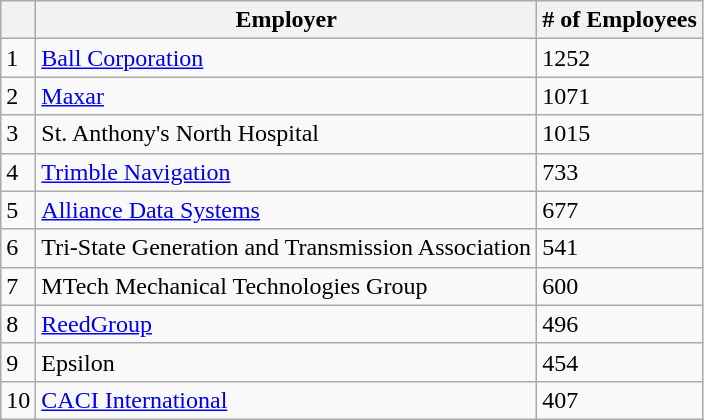<table class="wikitable">
<tr>
<th></th>
<th>Employer</th>
<th># of Employees</th>
</tr>
<tr>
<td>1</td>
<td><a href='#'>Ball Corporation</a></td>
<td>1252</td>
</tr>
<tr>
<td>2</td>
<td><a href='#'>Maxar</a></td>
<td>1071</td>
</tr>
<tr>
<td>3</td>
<td>St. Anthony's North Hospital</td>
<td>1015</td>
</tr>
<tr>
<td>4</td>
<td><a href='#'>Trimble Navigation</a></td>
<td>733</td>
</tr>
<tr>
<td>5</td>
<td><a href='#'>Alliance Data Systems</a></td>
<td>677</td>
</tr>
<tr>
<td>6</td>
<td>Tri-State Generation and Transmission Association</td>
<td>541</td>
</tr>
<tr>
<td>7</td>
<td>MTech Mechanical Technologies Group</td>
<td>600</td>
</tr>
<tr>
<td>8</td>
<td><a href='#'>ReedGroup</a></td>
<td>496</td>
</tr>
<tr>
<td>9</td>
<td>Epsilon</td>
<td>454</td>
</tr>
<tr>
<td>10</td>
<td><a href='#'>CACI International</a></td>
<td>407</td>
</tr>
</table>
